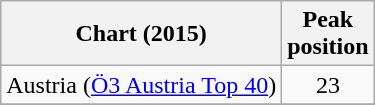<table class="wikitable plainrowheaders sortable" style="text-align:center;">
<tr>
<th scope="col">Chart (2015)</th>
<th scope="col">Peak<br>position</th>
</tr>
<tr>
<td align="left">Austria (<a href='#'>Ö3 Austria Top 40</a>)</td>
<td>23</td>
</tr>
<tr>
</tr>
</table>
